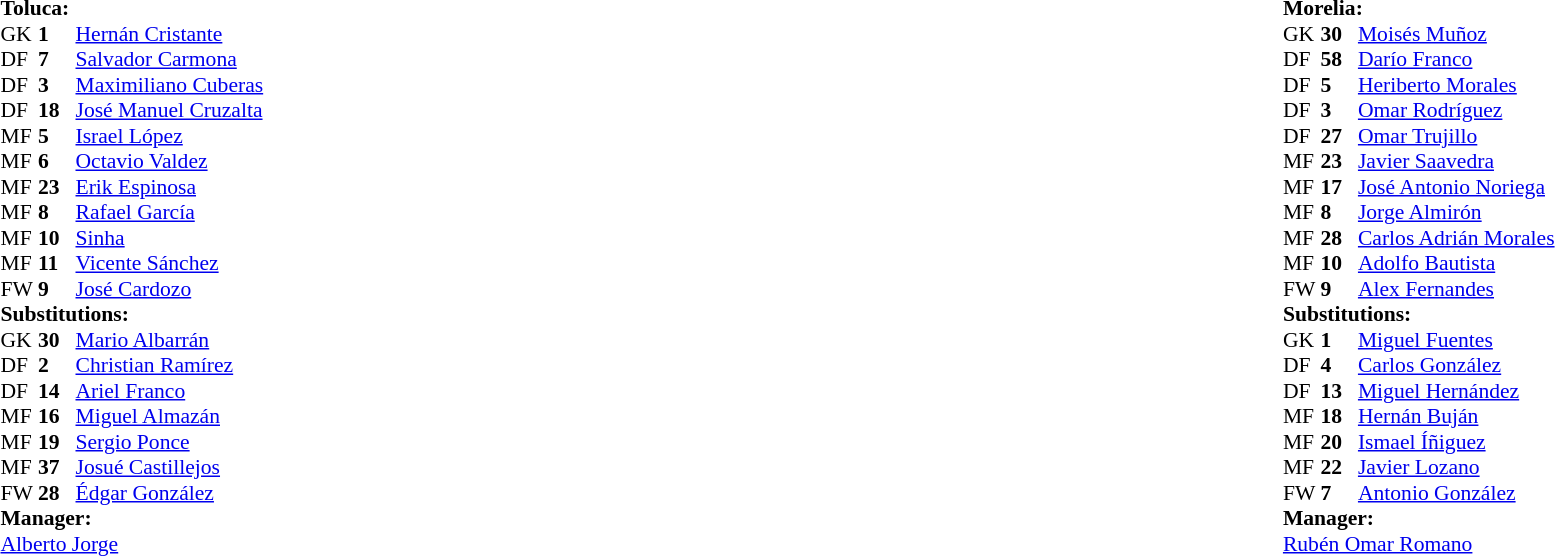<table width="100%">
<tr>
<td valign="top" width="50%"><br><table style="font-size: 90%" cellspacing="0" cellpadding="0">
<tr>
<td colspan="4"><strong>Toluca:</strong></td>
</tr>
<tr>
<th width=25></th>
<th width=25></th>
</tr>
<tr>
<th width=25></th>
<th width=25></th>
</tr>
<tr>
<td>GK</td>
<td><strong>1</strong></td>
<td> <a href='#'>Hernán Cristante</a></td>
</tr>
<tr>
<td>DF</td>
<td><strong>7</strong></td>
<td> <a href='#'>Salvador Carmona</a></td>
</tr>
<tr>
<td>DF</td>
<td><strong>3</strong></td>
<td> <a href='#'>Maximiliano Cuberas</a></td>
</tr>
<tr>
<td>DF</td>
<td><strong>18</strong></td>
<td> <a href='#'>José Manuel Cruzalta</a></td>
</tr>
<tr>
<td>MF</td>
<td><strong>5</strong></td>
<td> <a href='#'>Israel López</a></td>
<td></td>
</tr>
<tr>
<td>MF</td>
<td><strong>6</strong></td>
<td> <a href='#'>Octavio Valdez</a></td>
</tr>
<tr>
<td>MF</td>
<td><strong>23</strong></td>
<td> <a href='#'>Erik Espinosa</a></td>
</tr>
<tr>
<td>MF</td>
<td><strong>8</strong></td>
<td> <a href='#'>Rafael García</a></td>
</tr>
<tr>
<td>MF</td>
<td><strong>10</strong></td>
<td> <a href='#'>Sinha</a></td>
<td></td>
<td></td>
</tr>
<tr>
<td>MF</td>
<td><strong>11</strong></td>
<td> <a href='#'>Vicente Sánchez</a></td>
<td></td>
<td></td>
</tr>
<tr>
<td>FW</td>
<td><strong>9</strong></td>
<td> <a href='#'>José Cardozo</a></td>
</tr>
<tr>
<td colspan=3><strong>Substitutions:</strong></td>
</tr>
<tr>
<td>GK</td>
<td><strong>30</strong></td>
<td> <a href='#'>Mario Albarrán</a></td>
</tr>
<tr>
<td>DF</td>
<td><strong>2</strong></td>
<td> <a href='#'>Christian Ramírez</a></td>
</tr>
<tr>
<td>DF</td>
<td><strong>14</strong></td>
<td> <a href='#'>Ariel Franco</a></td>
<td></td>
<td></td>
</tr>
<tr>
<td>MF</td>
<td><strong>16</strong></td>
<td> <a href='#'>Miguel Almazán</a></td>
</tr>
<tr>
<td>MF</td>
<td><strong>19</strong></td>
<td> <a href='#'>Sergio Ponce</a></td>
<td></td>
<td></td>
</tr>
<tr>
<td>MF</td>
<td><strong>37</strong></td>
<td> <a href='#'>Josué Castillejos</a></td>
</tr>
<tr>
<td>FW</td>
<td><strong>28</strong></td>
<td> <a href='#'>Édgar González</a></td>
</tr>
<tr>
<td colspan=3><strong>Manager:</strong></td>
</tr>
<tr>
<td colspan=4> <a href='#'>Alberto Jorge</a></td>
</tr>
</table>
</td>
<td valign=top></td>
<td valign=top width=50%><br><table style="font-size: 90%" cellspacing="0" cellpadding="0" align=center>
<tr>
<td colspan="4"><strong>Morelia:</strong></td>
</tr>
<tr>
<th width=25></th>
<th width=25></th>
</tr>
<tr>
<td>GK</td>
<td><strong>30</strong></td>
<td> <a href='#'>Moisés Muñoz</a></td>
</tr>
<tr>
<td>DF</td>
<td><strong>58</strong></td>
<td> <a href='#'>Darío Franco</a></td>
<td></td>
</tr>
<tr>
<td>DF</td>
<td><strong>5</strong></td>
<td> <a href='#'>Heriberto Morales</a></td>
<td></td>
</tr>
<tr>
<td>DF</td>
<td><strong>3</strong></td>
<td> <a href='#'>Omar Rodríguez</a></td>
</tr>
<tr>
<td>DF</td>
<td><strong>27</strong></td>
<td> <a href='#'>Omar Trujillo</a></td>
<td></td>
</tr>
<tr>
<td>MF</td>
<td><strong>23</strong></td>
<td> <a href='#'>Javier Saavedra</a></td>
</tr>
<tr>
<td>MF</td>
<td><strong>17</strong></td>
<td> <a href='#'>José Antonio Noriega</a></td>
<td></td>
<td></td>
</tr>
<tr>
<td>MF</td>
<td><strong>8</strong></td>
<td> <a href='#'>Jorge Almirón</a></td>
<td></td>
</tr>
<tr>
<td>MF</td>
<td><strong>28</strong></td>
<td> <a href='#'>Carlos Adrián Morales</a></td>
<td></td>
<td></td>
</tr>
<tr>
<td>MF</td>
<td><strong>10</strong></td>
<td> <a href='#'>Adolfo Bautista</a></td>
</tr>
<tr>
<td>FW</td>
<td><strong>9</strong></td>
<td> <a href='#'>Alex Fernandes</a></td>
<td></td>
<td></td>
</tr>
<tr>
<td colspan=3><strong>Substitutions:</strong></td>
</tr>
<tr>
<td>GK</td>
<td><strong>1</strong></td>
<td> <a href='#'>Miguel Fuentes</a></td>
</tr>
<tr>
<td>DF</td>
<td><strong>4</strong></td>
<td> <a href='#'>Carlos González</a></td>
</tr>
<tr>
<td>DF</td>
<td><strong>13</strong></td>
<td> <a href='#'>Miguel Hernández</a></td>
</tr>
<tr>
<td>MF</td>
<td><strong>18</strong></td>
<td> <a href='#'>Hernán Buján</a></td>
<td></td>
<td></td>
</tr>
<tr>
<td>MF</td>
<td><strong>20</strong></td>
<td> <a href='#'>Ismael Íñiguez</a></td>
<td></td>
<td></td>
</tr>
<tr>
<td>MF</td>
<td><strong>22</strong></td>
<td> <a href='#'>Javier Lozano</a></td>
</tr>
<tr>
<td>FW</td>
<td><strong>7</strong></td>
<td> <a href='#'>Antonio González</a></td>
<td></td>
<td></td>
</tr>
<tr>
<td colspan=3><strong>Manager:</strong></td>
</tr>
<tr>
<td colspan=4> <a href='#'>Rubén Omar Romano</a></td>
</tr>
</table>
</td>
</tr>
</table>
